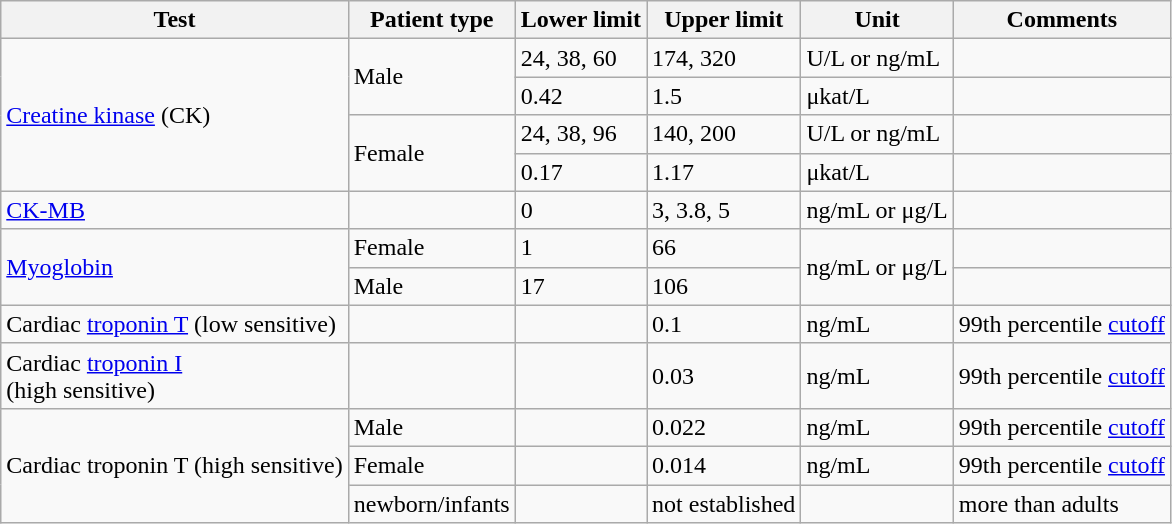<table class="wikitable">
<tr>
<th>Test</th>
<th>Patient type</th>
<th>Lower limit</th>
<th>Upper limit</th>
<th>Unit</th>
<th>Comments</th>
</tr>
<tr>
<td rowspan=4><a href='#'>Creatine kinase</a> (CK)</td>
<td rowspan=2>Male</td>
<td>24, 38, 60</td>
<td>174, 320</td>
<td>U/L or ng/mL</td>
<td></td>
</tr>
<tr>
<td>0.42</td>
<td>1.5</td>
<td>μkat/L</td>
<td></td>
</tr>
<tr>
<td rowspan=2>Female</td>
<td>24, 38, 96</td>
<td>140, 200</td>
<td>U/L or ng/mL</td>
<td></td>
</tr>
<tr>
<td>0.17</td>
<td>1.17</td>
<td>μkat/L</td>
<td></td>
</tr>
<tr>
<td><a href='#'>CK-MB</a></td>
<td></td>
<td>0</td>
<td>3, 3.8, 5</td>
<td>ng/mL or μg/L</td>
<td></td>
</tr>
<tr>
<td rowspan=2><a href='#'>Myoglobin</a></td>
<td>Female</td>
<td>1</td>
<td>66</td>
<td rowspan=2>ng/mL or μg/L</td>
<td></td>
</tr>
<tr>
<td>Male</td>
<td>17</td>
<td>106</td>
<td></td>
</tr>
<tr>
<td>Cardiac <a href='#'>troponin T</a> (low sensitive)</td>
<td></td>
<td></td>
<td>0.1</td>
<td>ng/mL</td>
<td>99th percentile <a href='#'>cutoff</a></td>
</tr>
<tr>
<td>Cardiac <a href='#'>troponin I</a><br>(high sensitive)</td>
<td></td>
<td></td>
<td>0.03</td>
<td>ng/mL</td>
<td>99th percentile <a href='#'>cutoff</a></td>
</tr>
<tr>
<td rowspan=3>Cardiac troponin T (high sensitive)</td>
<td>Male</td>
<td></td>
<td>0.022</td>
<td>ng/mL</td>
<td>99th percentile <a href='#'>cutoff</a></td>
</tr>
<tr>
<td>Female</td>
<td></td>
<td>0.014</td>
<td>ng/mL</td>
<td>99th percentile <a href='#'>cutoff</a></td>
</tr>
<tr>
<td>newborn/infants</td>
<td></td>
<td>not established</td>
<td></td>
<td>more than adults </td>
</tr>
</table>
